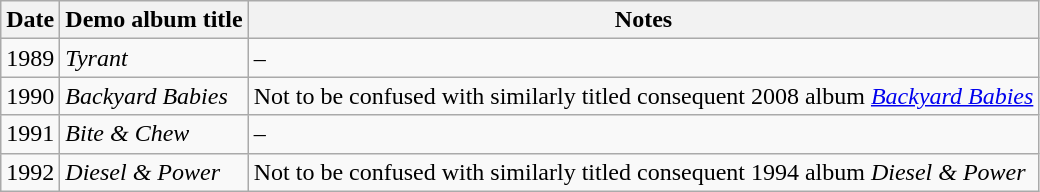<table class="wikitable">
<tr>
<th>Date</th>
<th>Demo album title</th>
<th>Notes</th>
</tr>
<tr>
<td>1989</td>
<td><em>Tyrant</em></td>
<td>–</td>
</tr>
<tr>
<td>1990</td>
<td><em>Backyard Babies</em></td>
<td>Not to be confused with similarly titled consequent 2008 album <em><a href='#'>Backyard Babies</a></em></td>
</tr>
<tr>
<td>1991</td>
<td><em>Bite & Chew</em></td>
<td>–</td>
</tr>
<tr>
<td>1992</td>
<td><em>Diesel & Power</em></td>
<td>Not to be confused with similarly titled consequent 1994 album <em>Diesel & Power</em></td>
</tr>
</table>
